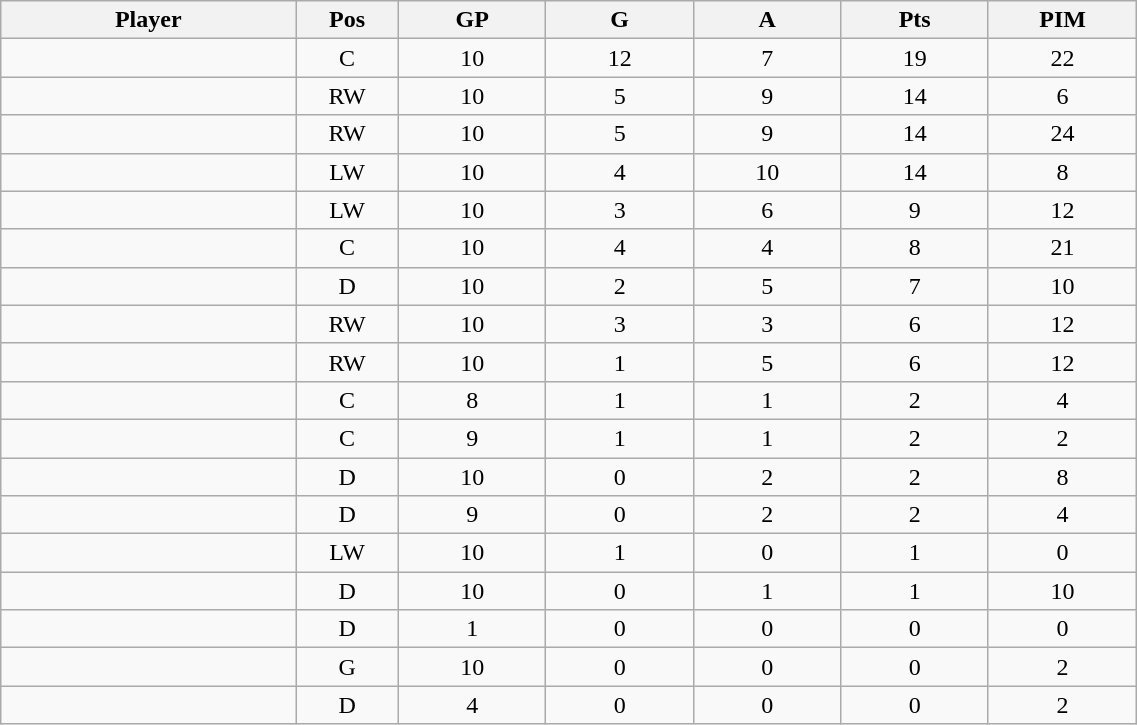<table class="wikitable sortable" width="60%">
<tr ALIGN="center">
<th bgcolor="#DDDDFF" width="10%">Player</th>
<th bgcolor="#DDDDFF" width="3%" title="Position">Pos</th>
<th bgcolor="#DDDDFF" width="5%" title="Games played">GP</th>
<th bgcolor="#DDDDFF" width="5%" title="Goals">G</th>
<th bgcolor="#DDDDFF" width="5%" title="Assists">A</th>
<th bgcolor="#DDDDFF" width="5%" title="Points">Pts</th>
<th bgcolor="#DDDDFF" width="5%" title="Penalties in Minutes">PIM</th>
</tr>
<tr align="center">
<td align="right"></td>
<td>C</td>
<td>10</td>
<td>12</td>
<td>7</td>
<td>19</td>
<td>22</td>
</tr>
<tr align="center">
<td align="right"></td>
<td>RW</td>
<td>10</td>
<td>5</td>
<td>9</td>
<td>14</td>
<td>6</td>
</tr>
<tr align="center">
<td align="right"></td>
<td>RW</td>
<td>10</td>
<td>5</td>
<td>9</td>
<td>14</td>
<td>24</td>
</tr>
<tr align="center">
<td align="right"></td>
<td>LW</td>
<td>10</td>
<td>4</td>
<td>10</td>
<td>14</td>
<td>8</td>
</tr>
<tr align="center">
<td align="right"></td>
<td>LW</td>
<td>10</td>
<td>3</td>
<td>6</td>
<td>9</td>
<td>12</td>
</tr>
<tr align="center">
<td align="right"></td>
<td>C</td>
<td>10</td>
<td>4</td>
<td>4</td>
<td>8</td>
<td>21</td>
</tr>
<tr align="center">
<td align="right"></td>
<td>D</td>
<td>10</td>
<td>2</td>
<td>5</td>
<td>7</td>
<td>10</td>
</tr>
<tr align="center">
<td align="right"></td>
<td>RW</td>
<td>10</td>
<td>3</td>
<td>3</td>
<td>6</td>
<td>12</td>
</tr>
<tr align="center">
<td align="right"></td>
<td>RW</td>
<td>10</td>
<td>1</td>
<td>5</td>
<td>6</td>
<td>12</td>
</tr>
<tr align="center">
<td align="right"></td>
<td>C</td>
<td>8</td>
<td>1</td>
<td>1</td>
<td>2</td>
<td>4</td>
</tr>
<tr align="center">
<td align="right"></td>
<td>C</td>
<td>9</td>
<td>1</td>
<td>1</td>
<td>2</td>
<td>2</td>
</tr>
<tr align="center">
<td align="right"></td>
<td>D</td>
<td>10</td>
<td>0</td>
<td>2</td>
<td>2</td>
<td>8</td>
</tr>
<tr align="center">
<td align="right"></td>
<td>D</td>
<td>9</td>
<td>0</td>
<td>2</td>
<td>2</td>
<td>4</td>
</tr>
<tr align="center">
<td align="right"></td>
<td>LW</td>
<td>10</td>
<td>1</td>
<td>0</td>
<td>1</td>
<td>0</td>
</tr>
<tr align="center">
<td align="right"></td>
<td>D</td>
<td>10</td>
<td>0</td>
<td>1</td>
<td>1</td>
<td>10</td>
</tr>
<tr align="center">
<td align="right"></td>
<td>D</td>
<td>1</td>
<td>0</td>
<td>0</td>
<td>0</td>
<td>0</td>
</tr>
<tr align="center">
<td align="right"></td>
<td>G</td>
<td>10</td>
<td>0</td>
<td>0</td>
<td>0</td>
<td>2</td>
</tr>
<tr align="center">
<td align="right"></td>
<td>D</td>
<td>4</td>
<td>0</td>
<td>0</td>
<td>0</td>
<td>2</td>
</tr>
</table>
